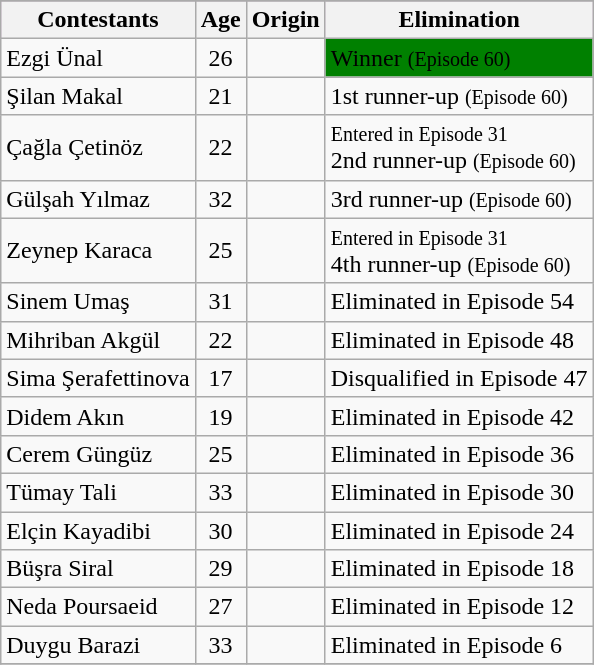<table class="wikitable">
<tr style="background-color:#ADD8E6">
</tr>
<tr style="background-color:#FFCCFF">
<th>Contestants</th>
<th>Age</th>
<th>Origin</th>
<th>Elimination</th>
</tr>
<tr>
<td>Ezgi Ünal</td>
<td style="text-align:center">26</td>
<td></td>
<td style="background:green;">Winner <small>(Episode 60)</small><br></td>
</tr>
<tr>
<td>Şilan Makal</td>
<td style="text-align:center">21</td>
<td></td>
<td>1st runner-up <small>(Episode 60)</small><br></td>
</tr>
<tr>
<td>Çağla Çetinöz</td>
<td style="text-align:center">22</td>
<td></td>
<td><small>Entered in Episode 31</small><br> 2nd runner-up <small>(Episode 60)</small><br></td>
</tr>
<tr>
<td>Gülşah Yılmaz</td>
<td style="text-align:center">32</td>
<td></td>
<td>3rd runner-up <small>(Episode 60)</small><br></td>
</tr>
<tr>
<td>Zeynep Karaca</td>
<td style="text-align:center">25</td>
<td></td>
<td><small>Entered in Episode 31</small><br> 4th runner-up <small>(Episode 60)</small><br></td>
</tr>
<tr>
<td>Sinem Umaş</td>
<td style="text-align:center">31</td>
<td></td>
<td>Eliminated in Episode 54</td>
</tr>
<tr>
<td>Mihriban Akgül</td>
<td style="text-align:center">22</td>
<td></td>
<td>Eliminated in Episode 48</td>
</tr>
<tr>
<td>Sima Şerafettinova</td>
<td style="text-align:center">17</td>
<td></td>
<td>Disqualified in Episode 47</td>
</tr>
<tr>
<td>Didem Akın</td>
<td style="text-align:center">19</td>
<td></td>
<td>Eliminated in Episode 42</td>
</tr>
<tr>
<td>Cerem Güngüz</td>
<td style="text-align:center">25</td>
<td></td>
<td>Eliminated in Episode 36</td>
</tr>
<tr>
<td>Tümay Tali</td>
<td style="text-align:center">33</td>
<td></td>
<td>Eliminated in Episode 30</td>
</tr>
<tr>
<td>Elçin Kayadibi</td>
<td style="text-align:center">30</td>
<td></td>
<td>Eliminated in Episode 24</td>
</tr>
<tr>
<td>Büşra Siral</td>
<td style="text-align:center">29</td>
<td></td>
<td>Eliminated in Episode 18</td>
</tr>
<tr>
<td>Neda Poursaeid</td>
<td style="text-align:center">27</td>
<td></td>
<td>Eliminated in Episode 12</td>
</tr>
<tr>
<td>Duygu Barazi</td>
<td style="text-align:center">33</td>
<td></td>
<td>Eliminated in Episode 6</td>
</tr>
<tr>
</tr>
</table>
